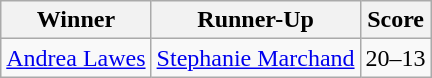<table class="wikitable">
<tr>
<th><strong>Winner</strong></th>
<th><strong>Runner-Up</strong></th>
<th><strong>Score</strong></th>
</tr>
<tr>
<td> <a href='#'>Andrea Lawes</a></td>
<td> <a href='#'>Stephanie Marchand</a></td>
<td>20–13</td>
</tr>
</table>
